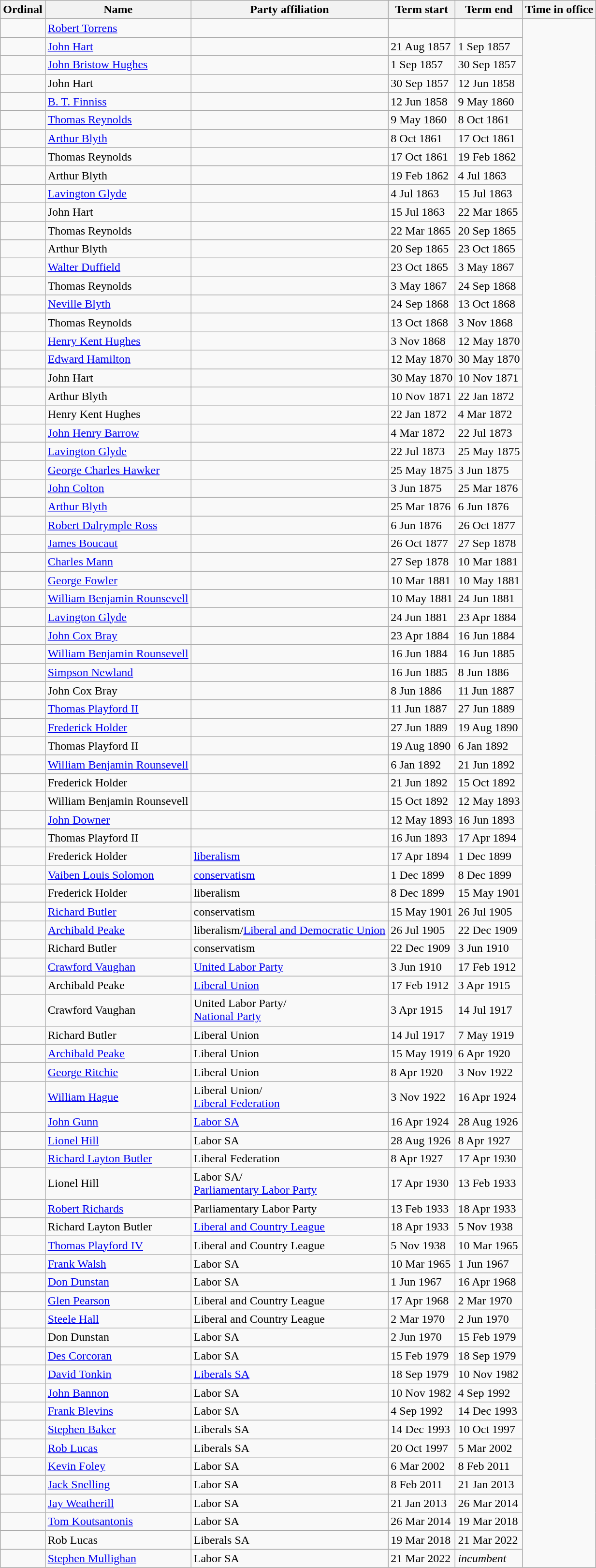<table class="wikitable">
<tr>
<th>Ordinal</th>
<th>Name</th>
<th>Party affiliation</th>
<th>Term start</th>
<th>Term end</th>
<th>Time in office</th>
</tr>
<tr>
<td align=center></td>
<td data-sort-value="Torrens"><a href='#'>Robert Torrens</a></td>
<td></td>
<td></td>
<td></td>
</tr>
<tr>
<td align=center></td>
<td data-sort-value="Hart"><a href='#'>John Hart</a></td>
<td></td>
<td>21 Aug 1857</td>
<td>1 Sep 1857</td>
</tr>
<tr>
<td align=center></td>
<td data-sort-value="Hughes, John Bristow"><a href='#'>John Bristow Hughes</a></td>
<td></td>
<td>1 Sep 1857</td>
<td>30 Sep 1857</td>
</tr>
<tr>
<td align=center></td>
<td data-sort-value="Hart">John Hart</td>
<td></td>
<td>30 Sep 1857</td>
<td>12 Jun 1858</td>
</tr>
<tr>
<td align=center></td>
<td data-sort-value="Finniss"><a href='#'>B. T. Finniss</a></td>
<td></td>
<td>12 Jun 1858</td>
<td>9 May 1860</td>
</tr>
<tr>
<td align=center></td>
<td data-sort-value="Reynolds"><a href='#'>Thomas Reynolds</a></td>
<td></td>
<td>9 May 1860</td>
<td>8 Oct 1861</td>
</tr>
<tr>
<td align=center></td>
<td data-sort-value="Blyth, Arthur"><a href='#'>Arthur Blyth</a></td>
<td></td>
<td>8 Oct 1861</td>
<td>17 Oct 1861</td>
</tr>
<tr>
<td align=center></td>
<td data-sort-value="Reynolds">Thomas Reynolds</td>
<td></td>
<td>17 Oct 1861</td>
<td>19 Feb 1862</td>
</tr>
<tr>
<td align=center></td>
<td data-sort-value="Blyth, Arthur">Arthur Blyth</td>
<td></td>
<td>19 Feb 1862</td>
<td>4 Jul 1863</td>
</tr>
<tr>
<td align=center></td>
<td data-sort-value="Glyde"><a href='#'>Lavington Glyde</a></td>
<td></td>
<td>4 Jul 1863</td>
<td>15 Jul 1863</td>
</tr>
<tr>
<td align=center></td>
<td data-sort-value="Hart">John Hart</td>
<td></td>
<td>15 Jul 1863</td>
<td>22 Mar 1865</td>
</tr>
<tr>
<td align=center></td>
<td data-sort-value="Reynolds">Thomas Reynolds</td>
<td></td>
<td>22 Mar 1865</td>
<td>20 Sep 1865</td>
</tr>
<tr>
<td align=center></td>
<td data-sort-value="Blyth, Arthur">Arthur Blyth</td>
<td></td>
<td>20 Sep 1865</td>
<td>23 Oct 1865</td>
</tr>
<tr>
<td align=center></td>
<td data-sort-value="Duffield"><a href='#'>Walter Duffield</a></td>
<td></td>
<td>23 Oct 1865</td>
<td>3 May 1867</td>
</tr>
<tr>
<td align=center></td>
<td data-sort-value="Reynolds">Thomas Reynolds</td>
<td></td>
<td>3 May 1867</td>
<td>24 Sep 1868</td>
</tr>
<tr>
<td align=center></td>
<td data-sort-value="Blyth, Neville"><a href='#'>Neville Blyth</a></td>
<td></td>
<td>24 Sep 1868</td>
<td>13 Oct 1868</td>
</tr>
<tr>
<td align=center></td>
<td data-sort-value="Reynolds">Thomas Reynolds</td>
<td></td>
<td>13 Oct 1868</td>
<td>3 Nov 1868</td>
</tr>
<tr>
<td align=center></td>
<td data-sort-value="Hughes, Henry Kent"><a href='#'>Henry Kent Hughes</a></td>
<td></td>
<td>3 Nov 1868</td>
<td>12 May 1870</td>
</tr>
<tr>
<td align=center></td>
<td data-sort-value="Hamilton"><a href='#'>Edward Hamilton</a></td>
<td></td>
<td>12 May 1870</td>
<td>30 May 1870</td>
</tr>
<tr>
<td align=center></td>
<td data-sort-value="Hart">John Hart</td>
<td></td>
<td>30 May 1870</td>
<td>10 Nov 1871</td>
</tr>
<tr>
<td align=center></td>
<td>Arthur Blyth</td>
<td></td>
<td>10 Nov 1871</td>
<td>22 Jan 1872</td>
</tr>
<tr>
<td align=center></td>
<td data-sort-value="Hughes, Henry Kent">Henry Kent Hughes</td>
<td></td>
<td>22 Jan 1872</td>
<td>4 Mar 1872</td>
</tr>
<tr>
<td align=center></td>
<td data-sort-value="Barrow"><a href='#'>John Henry Barrow</a></td>
<td></td>
<td>4 Mar 1872</td>
<td>22 Jul 1873</td>
</tr>
<tr>
<td align=center></td>
<td data-sort-value="Glyde"><a href='#'>Lavington Glyde</a></td>
<td></td>
<td>22 Jul 1873</td>
<td>25 May 1875</td>
</tr>
<tr>
<td align=center></td>
<td data-sort-value="Hawker"><a href='#'>George Charles Hawker</a></td>
<td></td>
<td>25 May 1875</td>
<td>3 Jun 1875</td>
</tr>
<tr>
<td align=center></td>
<td data-sort-value="Colton"><a href='#'>John Colton</a></td>
<td></td>
<td>3 Jun 1875</td>
<td>25 Mar 1876</td>
</tr>
<tr>
<td align=center></td>
<td data-sort-value="Blyth"><a href='#'>Arthur Blyth</a></td>
<td></td>
<td>25 Mar 1876</td>
<td>6 Jun 1876</td>
</tr>
<tr>
<td align=center></td>
<td data-sort-value="Ross"><a href='#'>Robert Dalrymple Ross</a></td>
<td></td>
<td>6 Jun 1876</td>
<td>26 Oct 1877</td>
</tr>
<tr>
<td align=center></td>
<td data-sort-value="Boucaut"><a href='#'>James Boucaut</a></td>
<td></td>
<td>26 Oct 1877</td>
<td>27 Sep 1878</td>
</tr>
<tr>
<td align=center></td>
<td data-sort-value="Mann"><a href='#'>Charles Mann</a></td>
<td></td>
<td>27 Sep 1878</td>
<td>10 Mar 1881</td>
</tr>
<tr>
<td align=center></td>
<td data-sort-value="Fowler"><a href='#'>George Fowler</a></td>
<td></td>
<td>10 Mar 1881</td>
<td>10 May 1881</td>
</tr>
<tr>
<td align=center></td>
<td data-sort-value="Rounsevell"><a href='#'>William Benjamin Rounsevell</a></td>
<td></td>
<td>10 May 1881</td>
<td>24 Jun 1881</td>
</tr>
<tr>
<td align=center></td>
<td data-sort-value="Glyde"><a href='#'>Lavington Glyde</a></td>
<td></td>
<td>24 Jun 1881</td>
<td>23 Apr 1884</td>
</tr>
<tr>
<td align=center></td>
<td data-sort-value="Bray"><a href='#'>John Cox Bray</a></td>
<td></td>
<td>23 Apr 1884</td>
<td>16 Jun 1884</td>
</tr>
<tr>
<td align=center></td>
<td data-sort-value="Rounsevell"><a href='#'>William Benjamin Rounsevell</a></td>
<td></td>
<td>16 Jun 1884</td>
<td>16 Jun 1885</td>
</tr>
<tr>
<td align=center></td>
<td data-sort-value="Newland"><a href='#'>Simpson Newland</a></td>
<td></td>
<td>16 Jun 1885</td>
<td>8 Jun 1886</td>
</tr>
<tr>
<td align=center></td>
<td data-sort-value="Bray">John Cox Bray</td>
<td></td>
<td>8 Jun 1886</td>
<td>11 Jun 1887</td>
</tr>
<tr>
<td align=center></td>
<td data-sort-value="Playford II"><a href='#'>Thomas Playford II</a></td>
<td></td>
<td>11 Jun 1887</td>
<td>27 Jun 1889</td>
</tr>
<tr>
<td align=center></td>
<td data-sort-value="Holder"><a href='#'>Frederick Holder</a></td>
<td></td>
<td>27 Jun 1889</td>
<td>19 Aug 1890</td>
</tr>
<tr>
<td align=center></td>
<td data-sort-value="Playford II">Thomas Playford II</td>
<td></td>
<td>19 Aug 1890</td>
<td>6 Jan 1892</td>
</tr>
<tr>
<td align=center></td>
<td data-sort-value="Rounsevell"><a href='#'>William Benjamin Rounsevell</a></td>
<td></td>
<td>6 Jan 1892</td>
<td>21 Jun 1892</td>
</tr>
<tr>
<td align=center></td>
<td data-sort-value="Holder">Frederick Holder</td>
<td></td>
<td>21 Jun 1892</td>
<td>15 Oct 1892</td>
</tr>
<tr>
<td align=center></td>
<td data-sort-value="Rounsevell">William Benjamin Rounsevell</td>
<td></td>
<td>15 Oct 1892</td>
<td>12 May 1893</td>
</tr>
<tr>
<td align=center></td>
<td data-sort-value="Downer"><a href='#'>John Downer</a></td>
<td></td>
<td>12 May 1893</td>
<td>16 Jun 1893</td>
</tr>
<tr>
<td align=center></td>
<td data-sort-value="Playford II">Thomas Playford II</td>
<td></td>
<td>16 Jun 1893</td>
<td>17 Apr 1894</td>
</tr>
<tr>
<td align=center></td>
<td data-sort-value="Holder">Frederick Holder</td>
<td><a href='#'>liberalism</a></td>
<td>17 Apr 1894</td>
<td>1 Dec 1899</td>
</tr>
<tr>
<td align=center></td>
<td data-sort-value="Solomon"><a href='#'>Vaiben Louis Solomon</a></td>
<td><a href='#'>conservatism</a></td>
<td>1 Dec 1899</td>
<td>8 Dec 1899</td>
</tr>
<tr>
<td align=center></td>
<td data-sort-value="Holder">Frederick Holder</td>
<td>liberalism</td>
<td>8 Dec 1899</td>
<td>15 May 1901</td>
</tr>
<tr>
<td align=center></td>
<td data-sort-value="Butler, Richard"><a href='#'>Richard Butler</a></td>
<td>conservatism</td>
<td>15 May 1901</td>
<td>26 Jul 1905</td>
</tr>
<tr>
<td align=center></td>
<td data-sort-value="Peake"><a href='#'>Archibald Peake</a></td>
<td>liberalism/<a href='#'>Liberal and Democratic Union</a></td>
<td>26 Jul 1905</td>
<td>22 Dec 1909</td>
</tr>
<tr>
<td align=center></td>
<td data-sort-value="Butler, Richard">Richard Butler</td>
<td>conservatism</td>
<td>22 Dec 1909</td>
<td>3 Jun 1910</td>
</tr>
<tr>
<td align=center></td>
<td data-sort-value="Vaughan"><a href='#'>Crawford Vaughan</a></td>
<td><a href='#'>United Labor Party</a></td>
<td>3 Jun 1910</td>
<td>17 Feb 1912</td>
</tr>
<tr>
<td align=center></td>
<td data-sort-value="Peake">Archibald Peake</td>
<td><a href='#'>Liberal Union</a></td>
<td>17 Feb 1912</td>
<td>3 Apr 1915</td>
</tr>
<tr>
<td align=center></td>
<td data-sort-value="Vaughan">Crawford Vaughan</td>
<td>United Labor Party/<br><a href='#'>National Party</a></td>
<td>3 Apr 1915</td>
<td>14 Jul 1917</td>
</tr>
<tr>
<td align=center></td>
<td data-sort-value="Butler, Richard">Richard Butler</td>
<td>Liberal Union</td>
<td>14 Jul 1917</td>
<td>7 May 1919</td>
</tr>
<tr>
<td align=center></td>
<td data-sort-value="Peake"><a href='#'>Archibald Peake</a></td>
<td>Liberal Union</td>
<td>15 May 1919</td>
<td>6 Apr 1920</td>
</tr>
<tr>
<td align=center></td>
<td data-sort-value="Ritchie"><a href='#'>George Ritchie</a></td>
<td>Liberal Union</td>
<td>8 Apr 1920</td>
<td>3 Nov 1922</td>
</tr>
<tr>
<td align=center></td>
<td data-sort-value="Hague"><a href='#'>William Hague</a></td>
<td>Liberal Union/<br><a href='#'>Liberal Federation</a></td>
<td>3 Nov 1922</td>
<td>16 Apr 1924</td>
</tr>
<tr>
<td align=center></td>
<td data-sort-value="Gunn"><a href='#'>John Gunn</a></td>
<td><a href='#'>Labor SA</a></td>
<td>16 Apr 1924</td>
<td>28 Aug 1926</td>
</tr>
<tr>
<td align=center></td>
<td data-sort-value="Hill"><a href='#'>Lionel Hill</a></td>
<td>Labor SA</td>
<td>28 Aug 1926</td>
<td>8 Apr 1927</td>
</tr>
<tr>
<td align=center></td>
<td data-sort-value="Butler, Richard Layton"><a href='#'>Richard Layton Butler</a></td>
<td>Liberal Federation</td>
<td>8 Apr 1927</td>
<td>17 Apr 1930</td>
</tr>
<tr>
<td align=center></td>
<td data-sort-value="Hill">Lionel Hill</td>
<td>Labor SA/<br><a href='#'>Parliamentary Labor Party</a></td>
<td>17 Apr 1930</td>
<td>13 Feb 1933</td>
</tr>
<tr>
<td align=center></td>
<td data-sort-value="Richards"><a href='#'>Robert Richards</a></td>
<td>Parliamentary Labor Party</td>
<td>13 Feb 1933</td>
<td>18 Apr 1933</td>
</tr>
<tr>
<td align=center></td>
<td data-sort-value="Butler, Richard Layton">Richard Layton Butler</td>
<td><a href='#'>Liberal and Country League</a></td>
<td>18 Apr 1933</td>
<td>5 Nov 1938</td>
</tr>
<tr>
<td align=center></td>
<td data-sort-value="Playford IV"><a href='#'>Thomas Playford IV</a></td>
<td>Liberal and Country League</td>
<td>5 Nov 1938</td>
<td>10 Mar 1965</td>
</tr>
<tr>
<td align=center></td>
<td data-sort-value="Walsh"><a href='#'>Frank Walsh</a></td>
<td>Labor SA</td>
<td>10 Mar 1965</td>
<td>1 Jun 1967</td>
</tr>
<tr>
<td align=center></td>
<td data-sort-value="Dunstan"><a href='#'>Don Dunstan</a></td>
<td>Labor SA</td>
<td>1 Jun 1967</td>
<td>16 Apr 1968</td>
</tr>
<tr>
<td align=center></td>
<td data-sort-value="Pearson"><a href='#'>Glen Pearson</a></td>
<td>Liberal and Country League</td>
<td>17 Apr 1968</td>
<td>2 Mar 1970</td>
</tr>
<tr>
<td align=center></td>
<td data-sort-value="Hall"><a href='#'>Steele Hall</a></td>
<td>Liberal and Country League</td>
<td>2 Mar 1970</td>
<td>2 Jun 1970</td>
</tr>
<tr>
<td align=center></td>
<td data-sort-value="Dunstan">Don Dunstan</td>
<td>Labor SA</td>
<td>2 Jun 1970</td>
<td>15 Feb 1979</td>
</tr>
<tr>
<td align=center></td>
<td data-sort-value="Corcoran"><a href='#'>Des Corcoran</a></td>
<td>Labor SA</td>
<td>15 Feb 1979</td>
<td>18 Sep 1979</td>
</tr>
<tr>
<td align=center></td>
<td data-sort-value="Tonkin"><a href='#'>David Tonkin</a></td>
<td><a href='#'>Liberals SA</a></td>
<td>18 Sep 1979</td>
<td>10 Nov 1982</td>
</tr>
<tr>
<td align=center></td>
<td data-sort-value="Bannon"><a href='#'>John Bannon</a></td>
<td>Labor SA</td>
<td>10 Nov 1982</td>
<td>4 Sep 1992</td>
</tr>
<tr>
<td align=center></td>
<td data-sort-value="Blevins"><a href='#'>Frank Blevins</a></td>
<td>Labor SA</td>
<td>4 Sep 1992</td>
<td>14 Dec 1993</td>
</tr>
<tr>
<td align=center></td>
<td data-sort-value="Baker"><a href='#'>Stephen Baker</a></td>
<td>Liberals SA</td>
<td>14 Dec 1993</td>
<td>10 Oct 1997</td>
</tr>
<tr>
<td align=center></td>
<td data-sort-value="Lucas"><a href='#'>Rob Lucas</a></td>
<td>Liberals SA</td>
<td>20 Oct 1997</td>
<td>5 Mar 2002</td>
</tr>
<tr>
<td align=center></td>
<td data-sort-value="Foley"><a href='#'>Kevin Foley</a></td>
<td>Labor SA</td>
<td>6 Mar 2002</td>
<td>8 Feb 2011</td>
</tr>
<tr>
<td align=center></td>
<td data-sort-value="Snelling"><a href='#'>Jack Snelling</a></td>
<td>Labor SA</td>
<td>8 Feb 2011</td>
<td>21 Jan 2013</td>
</tr>
<tr>
<td align=center></td>
<td data-sort-value="Weatherill"><a href='#'>Jay Weatherill</a></td>
<td>Labor SA</td>
<td>21 Jan 2013</td>
<td>26 Mar 2014</td>
</tr>
<tr>
<td align=center></td>
<td data-sort-value="Koutsantonis"><a href='#'>Tom Koutsantonis</a></td>
<td>Labor SA</td>
<td>26 Mar 2014</td>
<td>19 Mar 2018</td>
</tr>
<tr>
<td align=center></td>
<td data-sort-value="Lucas">Rob Lucas</td>
<td>Liberals SA</td>
<td>19 Mar 2018</td>
<td>21 Mar 2022</td>
</tr>
<tr>
<td align=center></td>
<td data-sort-value="Lucas"><a href='#'>Stephen Mullighan</a></td>
<td>Labor SA</td>
<td>21 Mar 2022</td>
<td><em>incumbent</em></td>
</tr>
</table>
